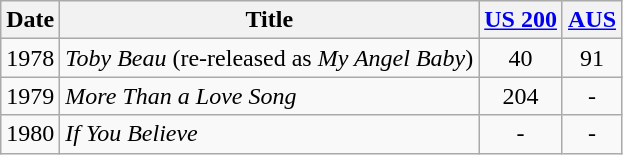<table class="wikitable" style="text-align:center;">
<tr>
<th>Date</th>
<th>Title</th>
<th><a href='#'>US 200</a></th>
<th><a href='#'>AUS</a></th>
</tr>
<tr>
<td>1978</td>
<td align="left"><em>Toby Beau</em> (re-released as <em>My Angel Baby</em>)</td>
<td>40</td>
<td>91</td>
</tr>
<tr>
<td>1979</td>
<td align="left"><em>More Than a Love Song</em></td>
<td>204</td>
<td>-</td>
</tr>
<tr>
<td>1980</td>
<td align="left"><em>If You Believe</em></td>
<td>-</td>
<td>-</td>
</tr>
</table>
